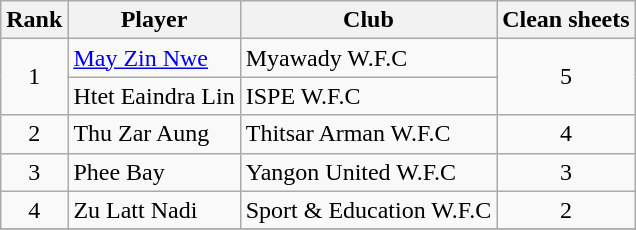<table class="wikitable" style="text-align:center">
<tr>
<th>Rank</th>
<th>Player</th>
<th>Club</th>
<th>Clean sheets</th>
</tr>
<tr>
<td rowspan="2">1</td>
<td align="left"><a href='#'>May Zin Nwe</a></td>
<td align="left">Myawady W.F.C</td>
<td rowspan="2">5</td>
</tr>
<tr>
<td align="left"> Htet Eaindra Lin</td>
<td align="left">ISPE W.F.C</td>
</tr>
<tr>
<td>2</td>
<td align="left"> Thu Zar Aung</td>
<td align="left">Thitsar Arman W.F.C</td>
<td>4</td>
</tr>
<tr>
<td>3</td>
<td align="left"> Phee Bay</td>
<td align="left">Yangon United W.F.C</td>
<td>3</td>
</tr>
<tr>
<td>4</td>
<td align="left"> Zu Latt Nadi</td>
<td align="left">Sport & Education W.F.C</td>
<td>2</td>
</tr>
<tr>
</tr>
</table>
